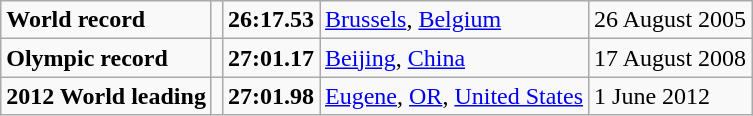<table class="wikitable">
<tr>
<td><strong>World record</strong></td>
<td></td>
<td><strong>26:17.53</strong></td>
<td><a href='#'>Brussels</a>, <a href='#'>Belgium</a></td>
<td>26 August 2005</td>
</tr>
<tr>
<td><strong>Olympic record</strong></td>
<td></td>
<td><strong>27:01.17</strong></td>
<td><a href='#'>Beijing</a>, <a href='#'>China</a></td>
<td>17 August 2008</td>
</tr>
<tr>
<td><strong>2012 World leading</strong></td>
<td></td>
<td><strong>27:01.98</strong></td>
<td><a href='#'>Eugene</a>, <a href='#'>OR</a>, <a href='#'>United States</a></td>
<td>1 June 2012</td>
</tr>
</table>
